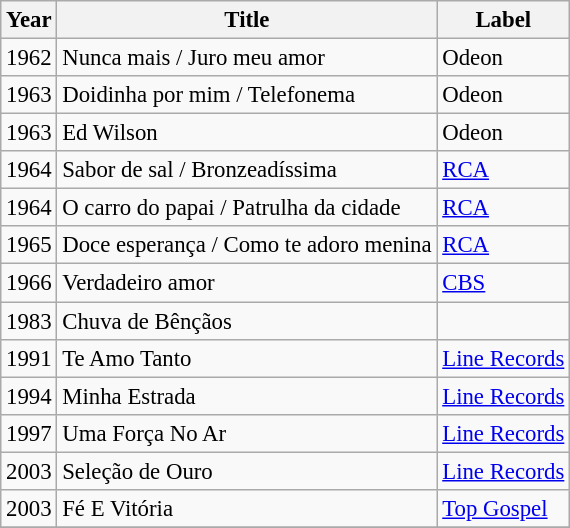<table class="wikitable" style="font-size: 95%;">
<tr>
<th>Year</th>
<th>Title</th>
<th>Label</th>
</tr>
<tr>
<td>1962</td>
<td>Nunca mais / Juro meu amor</td>
<td>Odeon</td>
</tr>
<tr>
<td>1963</td>
<td>Doidinha por mim / Telefonema</td>
<td>Odeon</td>
</tr>
<tr>
<td>1963</td>
<td>Ed Wilson</td>
<td>Odeon</td>
</tr>
<tr>
<td>1964</td>
<td>Sabor de sal / Bronzeadíssima</td>
<td><a href='#'>RCA</a></td>
</tr>
<tr>
<td>1964</td>
<td>O carro do papai / Patrulha da cidade</td>
<td><a href='#'>RCA</a></td>
</tr>
<tr>
<td>1965</td>
<td>Doce esperança / Como te adoro menina</td>
<td><a href='#'>RCA</a></td>
</tr>
<tr>
<td>1966</td>
<td>Verdadeiro amor</td>
<td><a href='#'>CBS</a></td>
</tr>
<tr>
<td>1983</td>
<td>Chuva de Bênçãos</td>
<td></td>
</tr>
<tr>
<td>1991</td>
<td>Te Amo Tanto</td>
<td><a href='#'>Line Records</a></td>
</tr>
<tr>
<td>1994</td>
<td>Minha Estrada</td>
<td><a href='#'>Line Records</a></td>
</tr>
<tr>
<td>1997</td>
<td>Uma Força No Ar</td>
<td><a href='#'>Line Records</a></td>
</tr>
<tr>
<td>2003</td>
<td>Seleção de Ouro</td>
<td><a href='#'>Line Records</a></td>
</tr>
<tr>
<td>2003</td>
<td>Fé E Vitória</td>
<td><a href='#'>Top Gospel</a></td>
</tr>
<tr>
</tr>
</table>
